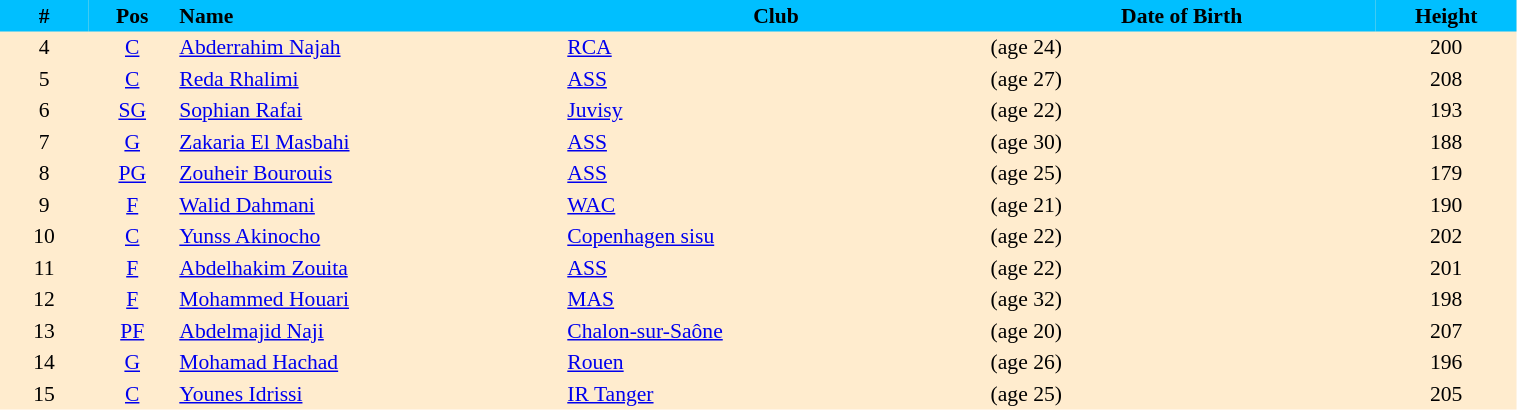<table border=0 cellpadding=2 cellspacing=0  |- bgcolor=#FFECCE style="text-align:center; font-size:90%;" width=80%>
<tr bgcolor=#00BFFF>
<th width=5%>#</th>
<th width=5%>Pos</th>
<th width=22% align=left>Name</th>
<th width=24%>Club</th>
<th width=22%>Date of Birth</th>
<th width=8%>Height</th>
</tr>
<tr>
<td>4</td>
<td><a href='#'>C</a></td>
<td align=left><a href='#'>Abderrahim Najah</a></td>
<td align=left> <a href='#'>RCA</a></td>
<td align=left> (age 24)</td>
<td>200</td>
</tr>
<tr>
<td>5</td>
<td><a href='#'>C</a></td>
<td align=left><a href='#'>Reda Rhalimi</a></td>
<td align=left> <a href='#'>ASS</a></td>
<td align=left> (age 27)</td>
<td>208</td>
</tr>
<tr>
<td>6</td>
<td><a href='#'>SG</a></td>
<td align=left><a href='#'>Sophian Rafai</a></td>
<td align=left> <a href='#'>Juvisy</a></td>
<td align=left> (age 22)</td>
<td>193</td>
</tr>
<tr>
<td>7</td>
<td><a href='#'>G</a></td>
<td align=left><a href='#'>Zakaria El Masbahi</a></td>
<td align=left> <a href='#'>ASS</a></td>
<td align=left> (age 30)</td>
<td>188</td>
</tr>
<tr>
<td>8</td>
<td><a href='#'>PG</a></td>
<td align=left><a href='#'>Zouheir Bourouis</a></td>
<td align=left> <a href='#'>ASS</a></td>
<td align=left> (age 25)</td>
<td>179</td>
</tr>
<tr>
<td>9</td>
<td><a href='#'>F</a></td>
<td align=left><a href='#'>Walid Dahmani</a></td>
<td align=left> <a href='#'>WAC</a></td>
<td align=left> (age 21)</td>
<td>190</td>
</tr>
<tr>
<td>10</td>
<td><a href='#'>C</a></td>
<td align=left><a href='#'>Yunss Akinocho</a></td>
<td align=left> <a href='#'>Copenhagen sisu</a></td>
<td align=left> (age 22)</td>
<td>202</td>
</tr>
<tr>
<td>11</td>
<td><a href='#'>F</a></td>
<td align=left><a href='#'>Abdelhakim Zouita</a></td>
<td align=left> <a href='#'>ASS</a></td>
<td align=left> (age 22)</td>
<td>201</td>
</tr>
<tr>
<td>12</td>
<td><a href='#'>F</a></td>
<td align=left><a href='#'>Mohammed Houari</a></td>
<td align=left> <a href='#'>MAS</a></td>
<td align=left> (age 32)</td>
<td>198</td>
</tr>
<tr>
<td>13</td>
<td><a href='#'>PF</a></td>
<td align=left><a href='#'>Abdelmajid Naji</a></td>
<td align=left> <a href='#'>Chalon-sur-Saône</a></td>
<td align=left> (age 20)</td>
<td>207</td>
</tr>
<tr>
<td>14</td>
<td><a href='#'>G</a></td>
<td align=left><a href='#'>Mohamad Hachad</a></td>
<td align=left> <a href='#'>Rouen</a></td>
<td align=left> (age 26)</td>
<td>196</td>
</tr>
<tr>
<td>15</td>
<td><a href='#'>C</a></td>
<td align=left><a href='#'>Younes Idrissi</a></td>
<td align=left> <a href='#'>IR Tanger</a></td>
<td align=left> (age 25)</td>
<td>205</td>
</tr>
</table>
